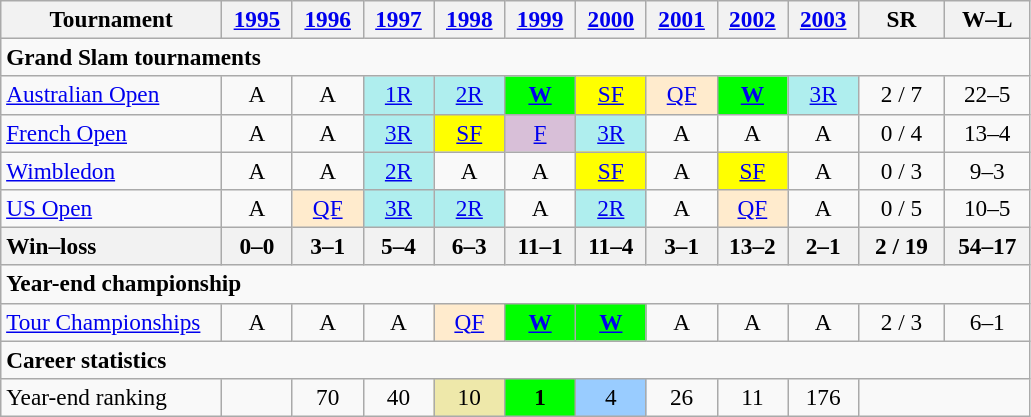<table class="wikitable" style="text-align:center;font-size:97%">
<tr>
<th width="140">Tournament</th>
<th width="40"><a href='#'>1995</a></th>
<th width="40"><a href='#'>1996</a></th>
<th width="40"><a href='#'>1997</a></th>
<th width="40"><a href='#'>1998</a></th>
<th width="40"><a href='#'>1999</a></th>
<th width="40"><a href='#'>2000</a></th>
<th width="40"><a href='#'>2001</a></th>
<th width="40"><a href='#'>2002</a></th>
<th width="40"><a href='#'>2003</a></th>
<th width="50">SR</th>
<th width="50">W–L</th>
</tr>
<tr>
<td colspan="12" style="text-align:left;"><strong>Grand Slam tournaments</strong></td>
</tr>
<tr>
<td align="left"><a href='#'>Australian Open</a></td>
<td>A</td>
<td>A</td>
<td bgcolor="afeeee"><a href='#'>1R</a></td>
<td bgcolor="afeeee"><a href='#'>2R</a></td>
<td bgcolor="lime"><strong><a href='#'>W</a></strong></td>
<td bgcolor="yellow"><a href='#'>SF</a></td>
<td bgcolor="ffebcd"><a href='#'>QF</a></td>
<td bgcolor="lime"><strong><a href='#'>W</a></strong></td>
<td bgcolor="afeeee"><a href='#'>3R</a></td>
<td>2 / 7</td>
<td>22–5</td>
</tr>
<tr>
<td align="left"><a href='#'>French Open</a></td>
<td>A</td>
<td>A</td>
<td bgcolor="afeeee"><a href='#'>3R</a></td>
<td bgcolor="yellow"><a href='#'>SF</a></td>
<td bgcolor="d8bfd8"><a href='#'>F</a></td>
<td bgcolor="afeeee"><a href='#'>3R</a></td>
<td>A</td>
<td>A</td>
<td>A</td>
<td>0 / 4</td>
<td>13–4</td>
</tr>
<tr>
<td align="left"><a href='#'>Wimbledon</a></td>
<td>A</td>
<td>A</td>
<td bgcolor="afeeee"><a href='#'>2R</a></td>
<td>A</td>
<td>A</td>
<td bgcolor="yellow"><a href='#'>SF</a></td>
<td>A</td>
<td bgcolor="yellow"><a href='#'>SF</a></td>
<td>A</td>
<td>0 / 3</td>
<td>9–3</td>
</tr>
<tr>
<td align="left"><a href='#'>US Open</a></td>
<td>A</td>
<td bgcolor="ffebcd"><a href='#'>QF</a></td>
<td bgcolor="afeeee"><a href='#'>3R</a></td>
<td bgcolor="afeeee"><a href='#'>2R</a></td>
<td>A</td>
<td bgcolor="afeeee"><a href='#'>2R</a></td>
<td>A</td>
<td bgcolor="ffebcd"><a href='#'>QF</a></td>
<td>A</td>
<td>0 / 5</td>
<td>10–5</td>
</tr>
<tr>
<th style="text-align:left;">Win–loss</th>
<th>0–0</th>
<th>3–1</th>
<th>5–4</th>
<th>6–3</th>
<th>11–1</th>
<th>11–4</th>
<th>3–1</th>
<th>13–2</th>
<th>2–1</th>
<th>2 / 19</th>
<th>54–17</th>
</tr>
<tr>
<td colspan="12" align="left"><strong>Year-end championship</strong></td>
</tr>
<tr>
<td style="white-space:nowrap" align="left"><a href='#'>Tour Championships</a></td>
<td>A</td>
<td>A</td>
<td>A</td>
<td bgcolor="ffebcd"><a href='#'>QF</a></td>
<td bgcolor="lime"><strong><a href='#'>W</a></strong></td>
<td bgcolor="lime"><strong><a href='#'>W</a></strong></td>
<td>A</td>
<td>A</td>
<td>A</td>
<td>2 / 3</td>
<td>6–1</td>
</tr>
<tr>
<td colspan="12" align="left"><strong>Career statistics</strong></td>
</tr>
<tr>
<td align="left">Year-end ranking</td>
<td></td>
<td>70</td>
<td>40</td>
<td bgcolor="EEE8AA">10</td>
<td bgcolor="lime"><strong>1</strong></td>
<td bgcolor="99ccff">4</td>
<td>26</td>
<td>11</td>
<td>176</td>
<td colspan="2"></td>
</tr>
</table>
